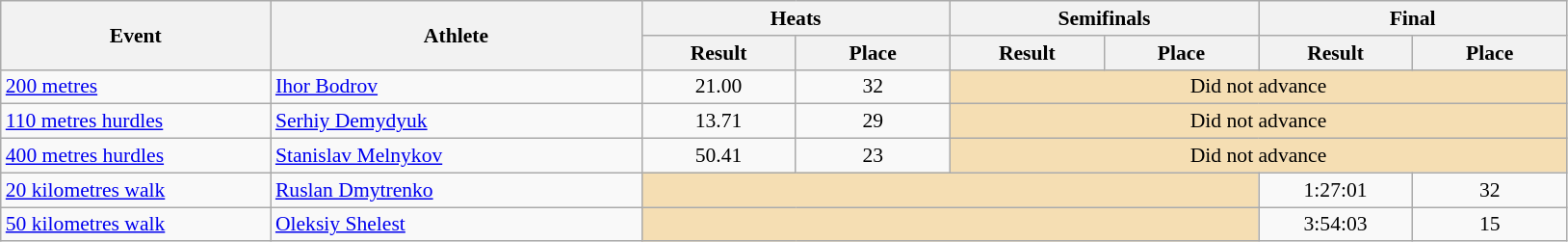<table class=wikitable style="font-size:90%">
<tr>
<th rowspan=2, width=180>Event</th>
<th rowspan=2, width=250>Athlete</th>
<th colspan=2>Heats</th>
<th colspan=2>Semifinals</th>
<th colspan=2>Final</th>
</tr>
<tr>
<th width=100>Result</th>
<th width=100>Place</th>
<th width=100>Result</th>
<th width=100>Place</th>
<th width=100>Result</th>
<th width=100>Place</th>
</tr>
<tr align=center>
<td align=left><a href='#'>200 metres</a></td>
<td align=left><a href='#'>Ihor Bodrov</a></td>
<td>21.00</td>
<td>32</td>
<td colspan=4, bgcolor=wheat>Did not advance</td>
</tr>
<tr align=center>
<td align=left><a href='#'>110 metres hurdles</a></td>
<td align=left><a href='#'>Serhiy Demydyuk</a></td>
<td>13.71</td>
<td>29</td>
<td colspan=4, bgcolor=wheat>Did not advance</td>
</tr>
<tr align=center>
<td align=left><a href='#'>400 metres hurdles</a></td>
<td align=left><a href='#'>Stanislav Melnykov</a></td>
<td>50.41</td>
<td>23</td>
<td colspan=4, bgcolor=wheat>Did not advance</td>
</tr>
<tr align=center>
<td align=left><a href='#'>20 kilometres walk</a></td>
<td align=left><a href='#'>Ruslan Dmytrenko</a></td>
<td colspan=4, bgcolor=wheat></td>
<td>1:27:01</td>
<td>32</td>
</tr>
<tr align=center>
<td align=left><a href='#'>50 kilometres walk</a></td>
<td align=left><a href='#'>Oleksiy Shelest</a></td>
<td colspan=4, bgcolor=wheat></td>
<td>3:54:03</td>
<td>15</td>
</tr>
</table>
